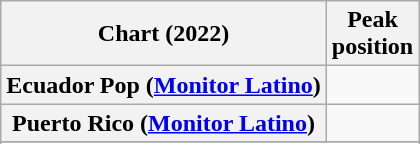<table class="wikitable sortable plainrowheaders" style="text-align:center">
<tr>
<th scope="col">Chart (2022)</th>
<th scope="col">Peak<br>position</th>
</tr>
<tr>
<th scope="row">Ecuador Pop (<a href='#'>Monitor Latino</a>)</th>
<td></td>
</tr>
<tr>
<th scope="row">Puerto Rico (<a href='#'>Monitor Latino</a>)</th>
<td></td>
</tr>
<tr>
</tr>
<tr>
</tr>
</table>
